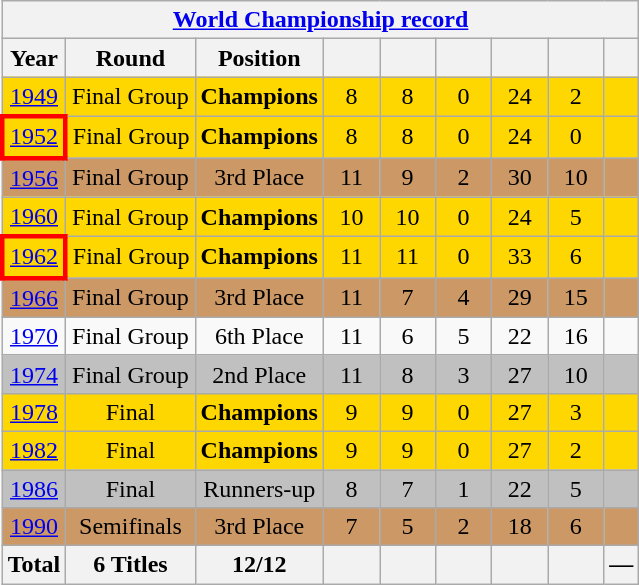<table class="wikitable" style="text-align: center;">
<tr>
<th colspan=9><a href='#'>World Championship record</a></th>
</tr>
<tr>
<th>Year</th>
<th>Round</th>
<th>Position</th>
<th width=30></th>
<th width=30></th>
<th width=30></th>
<th width=30></th>
<th width=30></th>
<th></th>
</tr>
<tr bgcolor=gold>
<td> <a href='#'>1949</a></td>
<td>Final Group</td>
<td><strong>Champions</strong></td>
<td>8</td>
<td>8</td>
<td>0</td>
<td>24</td>
<td>2</td>
<td></td>
</tr>
<tr bgcolor=gold>
<td style="border: 3px solid red"> <a href='#'>1952</a></td>
<td>Final Group</td>
<td><strong>Champions</strong></td>
<td>8</td>
<td>8</td>
<td>0</td>
<td>24</td>
<td>0</td>
<td></td>
</tr>
<tr bgcolor="cc9966">
<td> <a href='#'>1956</a></td>
<td>Final Group</td>
<td>3rd Place</td>
<td>11</td>
<td>9</td>
<td>2</td>
<td>30</td>
<td>10</td>
<td></td>
</tr>
<tr bgcolor=gold>
<td> <a href='#'>1960</a></td>
<td>Final Group</td>
<td><strong>Champions</strong></td>
<td>10</td>
<td>10</td>
<td>0</td>
<td>24</td>
<td>5</td>
<td></td>
</tr>
<tr bgcolor=gold>
<td style="border: 3px solid red"> <a href='#'>1962</a></td>
<td>Final Group</td>
<td><strong>Champions</strong></td>
<td>11</td>
<td>11</td>
<td>0</td>
<td>33</td>
<td>6</td>
<td></td>
</tr>
<tr bgcolor="cc9966">
<td> <a href='#'>1966</a></td>
<td>Final Group</td>
<td>3rd Place</td>
<td>11</td>
<td>7</td>
<td>4</td>
<td>29</td>
<td>15</td>
<td></td>
</tr>
<tr>
<td> <a href='#'>1970</a></td>
<td>Final Group</td>
<td>6th Place</td>
<td>11</td>
<td>6</td>
<td>5</td>
<td>22</td>
<td>16</td>
<td></td>
</tr>
<tr bgcolor=silver>
<td> <a href='#'>1974</a></td>
<td>Final Group</td>
<td>2nd Place</td>
<td>11</td>
<td>8</td>
<td>3</td>
<td>27</td>
<td>10</td>
<td></td>
</tr>
<tr bgcolor=gold>
<td> <a href='#'>1978</a></td>
<td>Final</td>
<td><strong>Champions</strong></td>
<td>9</td>
<td>9</td>
<td>0</td>
<td>27</td>
<td>3</td>
<td></td>
</tr>
<tr bgcolor=gold>
<td> <a href='#'>1982</a></td>
<td>Final</td>
<td><strong>Champions</strong></td>
<td>9</td>
<td>9</td>
<td>0</td>
<td>27</td>
<td>2</td>
<td></td>
</tr>
<tr bgcolor=silver>
<td> <a href='#'>1986</a></td>
<td>Final</td>
<td>Runners-up</td>
<td>8</td>
<td>7</td>
<td>1</td>
<td>22</td>
<td>5</td>
<td></td>
</tr>
<tr bgcolor="cc9966">
<td> <a href='#'>1990</a></td>
<td>Semifinals</td>
<td>3rd Place</td>
<td>7</td>
<td>5</td>
<td>2</td>
<td>18</td>
<td>6</td>
<td></td>
</tr>
<tr>
<th>Total</th>
<th>6 Titles</th>
<th>12/12</th>
<th></th>
<th></th>
<th></th>
<th></th>
<th></th>
<th>—</th>
</tr>
</table>
